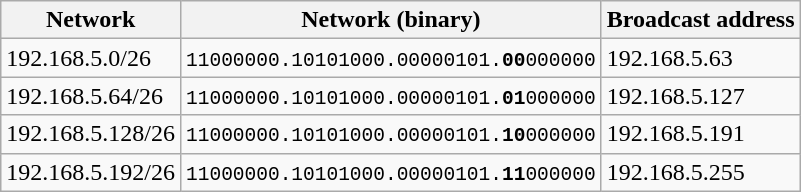<table class="wikitable">
<tr>
<th>Network</th>
<th>Network (binary)</th>
<th>Broadcast address</th>
</tr>
<tr>
<td>192.168.5.0/26</td>
<td><code>11000000.10101000.00000101.<strong>00</strong>000000</code></td>
<td>192.168.5.63</td>
</tr>
<tr>
<td>192.168.5.64/26</td>
<td><code>11000000.10101000.00000101.<strong>01</strong>000000</code></td>
<td>192.168.5.127</td>
</tr>
<tr>
<td>192.168.5.128/26</td>
<td><code>11000000.10101000.00000101.<strong>10</strong>000000</code></td>
<td>192.168.5.191</td>
</tr>
<tr>
<td>192.168.5.192/26</td>
<td><code>11000000.10101000.00000101.<strong>11</strong>000000</code></td>
<td>192.168.5.255</td>
</tr>
</table>
